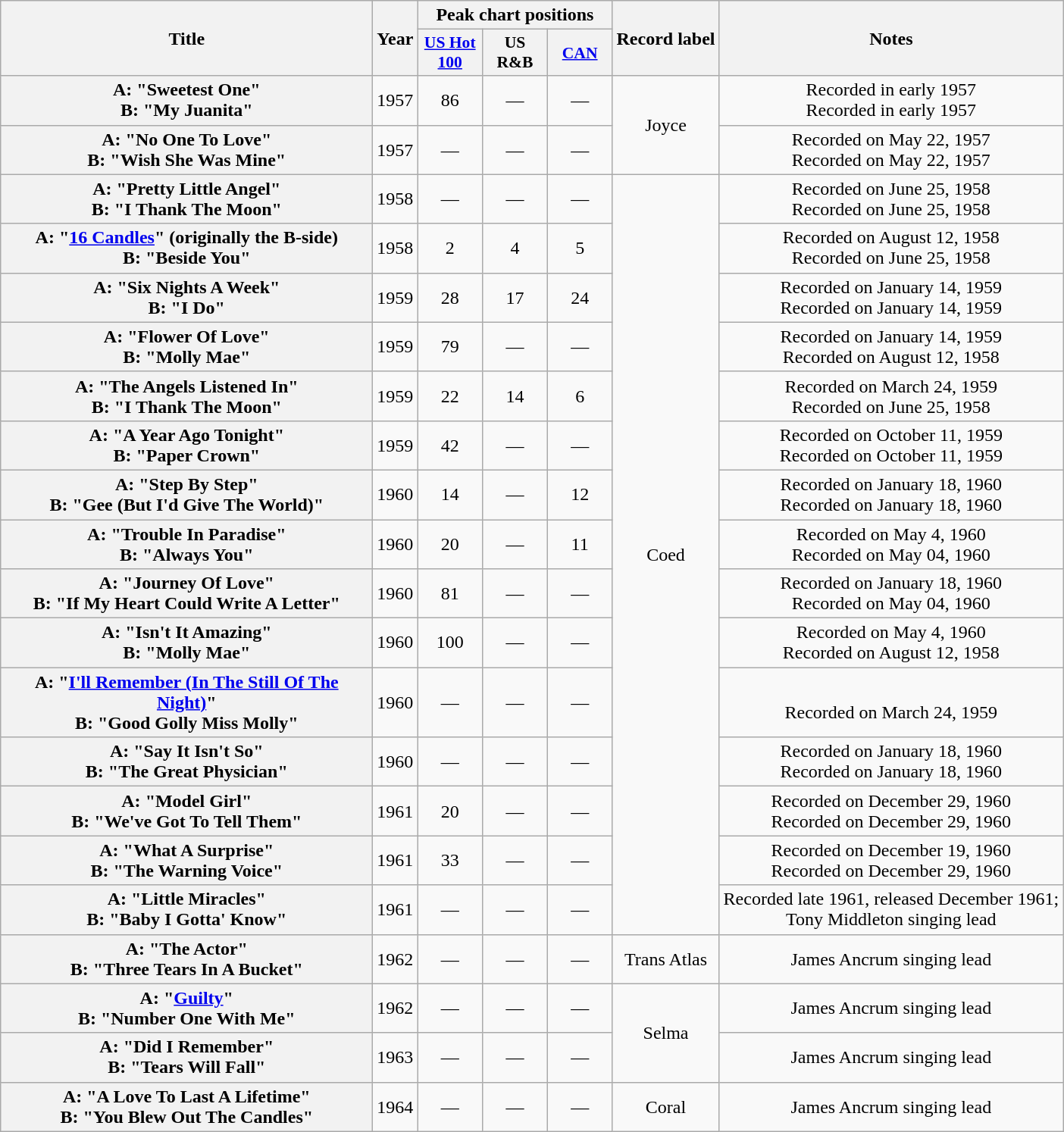<table class="wikitable plainrowheaders" style="text-align:center;">
<tr>
<th scope="col" rowspan="2" style="width:20em;">Title</th>
<th scope="col" rowspan="2">Year</th>
<th scope="col" colspan="3">Peak chart positions</th>
<th scope="col" rowspan="2">Record label</th>
<th scope="col" rowspan="2">Notes</th>
</tr>
<tr>
<th scope="col" style="width:3.5em;font-size:90%;"><a href='#'>US Hot 100</a></th>
<th scope="col" style="width:3.5em;font-size:90%;">US R&B</th>
<th scope="col" style="width:3.5em;font-size:90%;"><a href='#'>CAN</a></th>
</tr>
<tr>
<th scope="row"><strong>A:</strong> "Sweetest One"<br><strong>B:</strong> "My Juanita"</th>
<td>1957</td>
<td>86</td>
<td>—</td>
<td>—</td>
<td rowspan="2">Joyce</td>
<td>Recorded in early 1957<br>Recorded in early 1957</td>
</tr>
<tr>
<th scope="row"><strong>A:</strong> "No One To Love"<br><strong>B:</strong> "Wish She Was Mine"</th>
<td>1957</td>
<td>—</td>
<td>—</td>
<td>—</td>
<td>Recorded on May 22, 1957<br>Recorded on May 22, 1957</td>
</tr>
<tr>
<th scope="row"><strong>A:</strong> "Pretty Little Angel"<br><strong>B:</strong> "I Thank The Moon"</th>
<td>1958</td>
<td>—</td>
<td>—</td>
<td>—</td>
<td rowspan="15">Coed</td>
<td>Recorded on June 25, 1958<br>Recorded on June 25, 1958</td>
</tr>
<tr>
<th scope="row"><strong>A:</strong> "<a href='#'>16 Candles</a>" (originally the B-side)<br><strong>B:</strong> "Beside You"</th>
<td>1958</td>
<td>2</td>
<td>4</td>
<td>5</td>
<td>Recorded on August 12, 1958<br>Recorded on June 25, 1958</td>
</tr>
<tr>
<th scope="row"><strong>A:</strong> "Six Nights A Week"<br><strong>B:</strong> "I Do"</th>
<td>1959</td>
<td>28</td>
<td>17</td>
<td>24</td>
<td>Recorded on January 14, 1959<br>Recorded on January 14, 1959</td>
</tr>
<tr>
<th scope="row"><strong>A:</strong> "Flower Of Love"<br><strong>B:</strong> "Molly Mae"</th>
<td>1959</td>
<td>79</td>
<td>—</td>
<td>—</td>
<td>Recorded on January 14, 1959<br>Recorded on August 12, 1958</td>
</tr>
<tr>
<th scope="row"><strong>A:</strong> "The Angels Listened In"<br><strong>B:</strong> "I Thank The Moon"</th>
<td>1959</td>
<td>22</td>
<td>14</td>
<td>6</td>
<td>Recorded on March 24, 1959<br>Recorded on June 25, 1958</td>
</tr>
<tr>
<th scope="row"><strong>A:</strong> "A Year Ago Tonight"<br><strong>B:</strong> "Paper Crown"</th>
<td>1959</td>
<td>42</td>
<td>—</td>
<td>—</td>
<td>Recorded on October 11, 1959<br>Recorded on October 11, 1959</td>
</tr>
<tr>
<th scope="row"><strong>A:</strong> "Step By Step"<br><strong>B:</strong> "Gee (But I'd Give The World)"</th>
<td>1960</td>
<td>14</td>
<td>—</td>
<td>12</td>
<td>Recorded on January 18, 1960<br>Recorded on January 18, 1960</td>
</tr>
<tr>
<th scope="row"><strong>A:</strong> "Trouble In Paradise"<br><strong>B:</strong> "Always You"</th>
<td>1960</td>
<td>20</td>
<td>—</td>
<td>11</td>
<td>Recorded on May 4, 1960<br>Recorded on May 04, 1960</td>
</tr>
<tr>
<th scope="row"><strong>A:</strong> "Journey Of Love"<br><strong>B:</strong> "If My Heart Could Write A Letter"</th>
<td>1960</td>
<td>81</td>
<td>—</td>
<td>—</td>
<td>Recorded on January 18, 1960<br>Recorded on May 04, 1960</td>
</tr>
<tr>
<th scope="row"><strong>A:</strong> "Isn't It Amazing"<br><strong>B:</strong> "Molly Mae"</th>
<td>1960</td>
<td>100</td>
<td>—</td>
<td>—</td>
<td>Recorded on May 4, 1960<br>Recorded on August 12, 1958</td>
</tr>
<tr>
<th scope="row"><strong>A:</strong> "<a href='#'>I'll Remember (In The Still Of The Night)</a>"<br><strong>B:</strong> "Good Golly Miss Molly"</th>
<td>1960</td>
<td>—</td>
<td>—</td>
<td>—</td>
<td><br>Recorded on March 24, 1959</td>
</tr>
<tr>
<th scope="row"><strong>A:</strong> "Say It Isn't So"<br><strong>B:</strong> "The Great Physician"</th>
<td>1960</td>
<td>—</td>
<td>—</td>
<td>—</td>
<td>Recorded on January 18, 1960<br>Recorded on January 18, 1960</td>
</tr>
<tr>
<th scope="row"><strong>A:</strong> "Model Girl"<br><strong>B:</strong> "We've Got To Tell Them"</th>
<td>1961</td>
<td>20</td>
<td>—</td>
<td>—</td>
<td>Recorded on December 29, 1960<br>Recorded on December 29, 1960</td>
</tr>
<tr>
<th scope="row"><strong>A:</strong> "What A Surprise"<br><strong>B:</strong> "The Warning Voice"</th>
<td>1961</td>
<td>33</td>
<td>—</td>
<td>—</td>
<td>Recorded on December 19, 1960<br>Recorded on December 29, 1960</td>
</tr>
<tr>
<th scope="row"><strong>A:</strong> "Little Miracles"<br><strong>B:</strong> "Baby I Gotta' Know"</th>
<td>1961</td>
<td>—</td>
<td>—</td>
<td>—</td>
<td>Recorded late 1961, released December 1961;<br>Tony Middleton singing lead</td>
</tr>
<tr>
<th scope="row"><strong>A:</strong> "The Actor"<br><strong>B:</strong> "Three Tears In A Bucket"</th>
<td>1962</td>
<td>—</td>
<td>—</td>
<td>—</td>
<td>Trans Atlas</td>
<td>James Ancrum singing lead</td>
</tr>
<tr>
<th scope="row"><strong>A:</strong> "<a href='#'>Guilty</a>"<br><strong>B:</strong> "Number One With Me"</th>
<td>1962</td>
<td>—</td>
<td>—</td>
<td>—</td>
<td rowspan="2">Selma</td>
<td>James Ancrum singing lead</td>
</tr>
<tr>
<th scope="row"><strong>A:</strong> "Did I Remember"<br><strong>B:</strong> "Tears Will Fall"</th>
<td>1963</td>
<td>—</td>
<td>—</td>
<td>—</td>
<td>James Ancrum singing lead</td>
</tr>
<tr>
<th scope="row"><strong>A:</strong> "A Love To Last A Lifetime"<br><strong>B:</strong> "You Blew Out The Candles"</th>
<td>1964</td>
<td>—</td>
<td>—</td>
<td>—</td>
<td>Coral</td>
<td>James Ancrum singing lead</td>
</tr>
</table>
